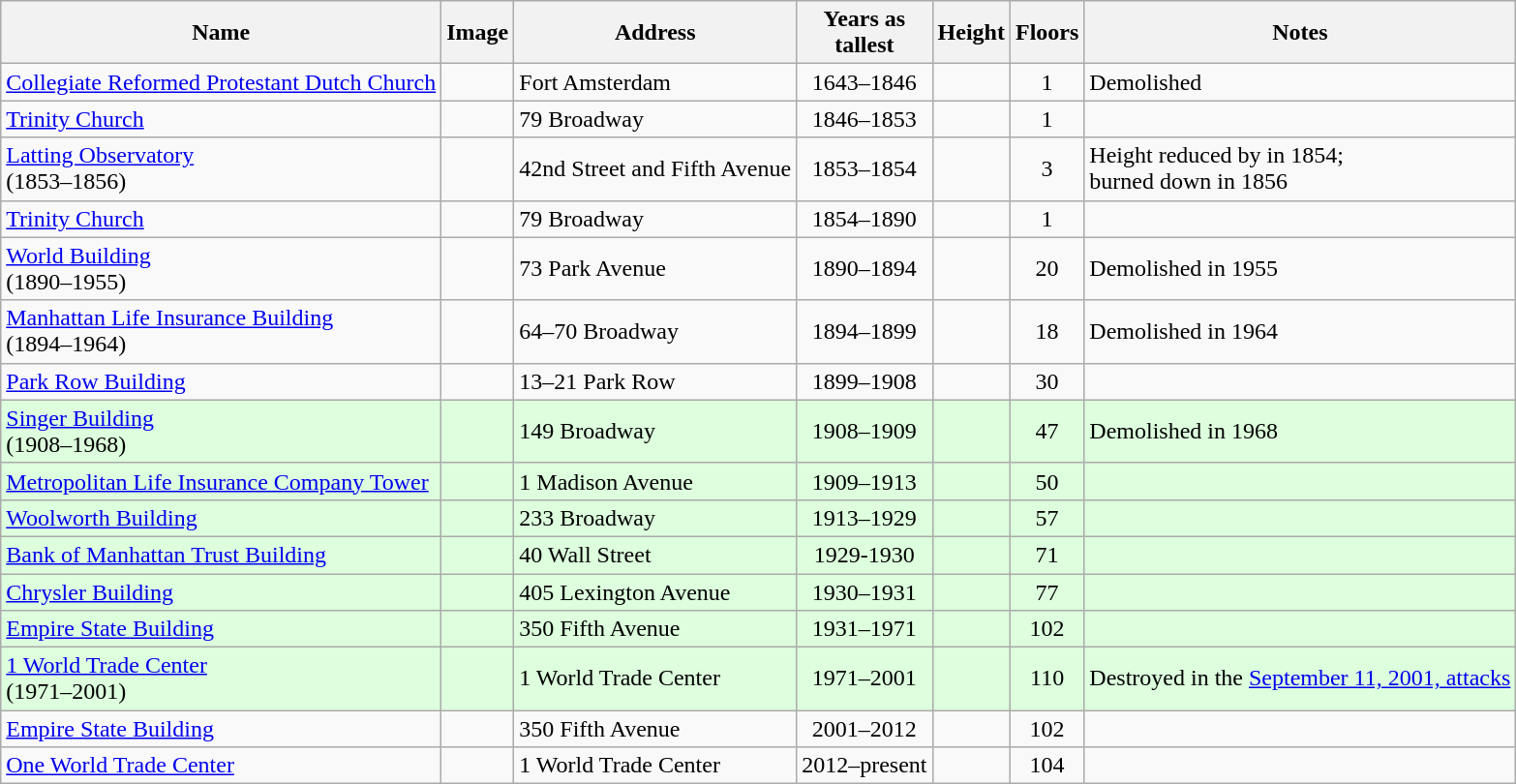<table class="wikitable sortable" style="text-align:center">
<tr>
<th>Name</th>
<th class="unsortable">Image</th>
<th data-sort-type="text">Address</th>
<th>Years as<br>tallest</th>
<th data-sort-type="number">Height<br></th>
<th>Floors</th>
<th class="unsortable">Notes</th>
</tr>
<tr>
<td align=left><a href='#'>Collegiate Reformed Protestant Dutch Church</a></td>
<td></td>
<td align=left>Fort Amsterdam</td>
<td>1643–1846</td>
<td></td>
<td>1</td>
<td align=left>Demolished</td>
</tr>
<tr>
<td align=left><a href='#'>Trinity Church</a></td>
<td></td>
<td align=left>79 Broadway</td>
<td>1846–1853</td>
<td></td>
<td>1</td>
<td align=left></td>
</tr>
<tr>
<td align=left><a href='#'>Latting Observatory</a><br>(1853–1856)</td>
<td></td>
<td align=left>42nd Street and Fifth Avenue</td>
<td>1853–1854</td>
<td></td>
<td>3</td>
<td align=left>Height reduced by  in 1854;<br>burned down in 1856</td>
</tr>
<tr>
<td align=left><a href='#'>Trinity Church</a></td>
<td></td>
<td align=left>79 Broadway</td>
<td>1854–1890</td>
<td></td>
<td>1</td>
<td align=left></td>
</tr>
<tr>
<td align=left><a href='#'>World Building</a><br>(1890–1955)</td>
<td></td>
<td align=left>73 Park Avenue</td>
<td>1890–1894</td>
<td></td>
<td>20</td>
<td align=left>Demolished in 1955</td>
</tr>
<tr>
<td align=left><a href='#'>Manhattan Life Insurance Building</a><br>(1894–1964)</td>
<td></td>
<td align=left>64–70 Broadway</td>
<td>1894–1899</td>
<td></td>
<td>18</td>
<td align=left>Demolished in 1964</td>
</tr>
<tr>
<td align=left><a href='#'>Park Row Building</a></td>
<td></td>
<td align=left>13–21 Park Row</td>
<td>1899–1908</td>
<td></td>
<td>30</td>
<td align=left></td>
</tr>
<tr style="background:#dfd;">
<td align=left><a href='#'>Singer Building</a><br>(1908–1968)</td>
<td></td>
<td align=left>149 Broadway</td>
<td>1908–1909</td>
<td></td>
<td>47</td>
<td align=left>Demolished in 1968</td>
</tr>
<tr style="background:#dfd;">
<td align=left><a href='#'>Metropolitan Life Insurance Company Tower</a></td>
<td></td>
<td align=left>1 Madison Avenue</td>
<td>1909–1913</td>
<td></td>
<td>50</td>
<td align=left></td>
</tr>
<tr style="background:#dfd;">
<td align=left><a href='#'>Woolworth Building</a></td>
<td></td>
<td align=left>233 Broadway</td>
<td>1913–1929</td>
<td></td>
<td>57</td>
<td align=left></td>
</tr>
<tr style="background:#dfd;">
<td align=left><a href='#'>Bank of Manhattan Trust Building</a></td>
<td></td>
<td align=left>40 Wall Street</td>
<td>1929-1930</td>
<td></td>
<td>71</td>
<td align=left></td>
</tr>
<tr style="background:#dfd;">
<td align=left><a href='#'>Chrysler Building</a></td>
<td></td>
<td align=left>405 Lexington Avenue</td>
<td>1930–1931</td>
<td></td>
<td>77</td>
<td align=left></td>
</tr>
<tr style="background:#dfd;">
<td align=left><a href='#'>Empire State Building</a></td>
<td></td>
<td align=left>350 Fifth Avenue</td>
<td>1931–1971</td>
<td></td>
<td>102</td>
<td align=left></td>
</tr>
<tr style="background:#dfd;">
<td align=left><a href='#'>1 World Trade Center</a><br>(1971–2001)</td>
<td></td>
<td align=left>1 World Trade Center</td>
<td>1971–2001</td>
<td></td>
<td>110</td>
<td align=left>Destroyed in the <a href='#'>September 11, 2001, attacks</a></td>
</tr>
<tr>
<td align=left><a href='#'>Empire State Building</a></td>
<td></td>
<td align=left>350 Fifth Avenue</td>
<td>2001–2012</td>
<td></td>
<td>102</td>
<td align=left></td>
</tr>
<tr>
<td align=left><a href='#'>One World Trade Center</a></td>
<td></td>
<td align=left>1 World Trade Center</td>
<td>2012–present</td>
<td></td>
<td>104</td>
<td align=left></td>
</tr>
</table>
